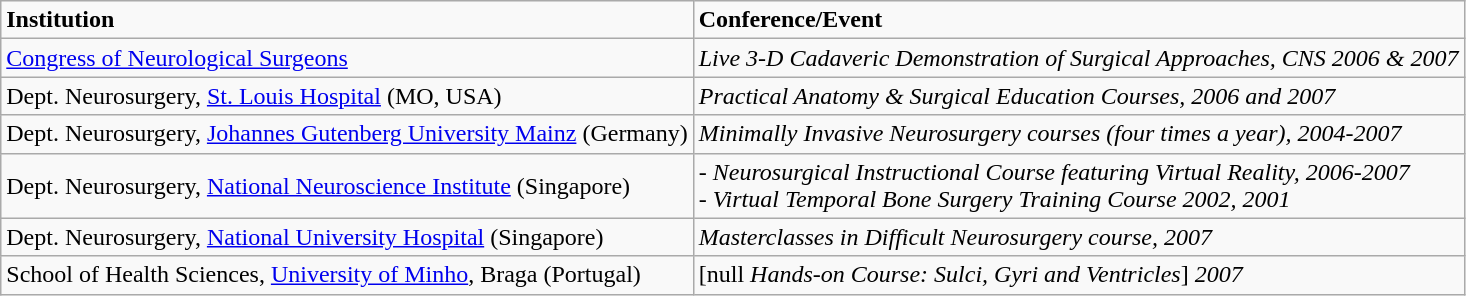<table class="wikitable">
<tr>
<td><strong>Institution</strong></td>
<td><strong>Conference/Event</strong></td>
</tr>
<tr>
<td><a href='#'>Congress of Neurological Surgeons</a></td>
<td><em>Live 3-D Cadaveric Demonstration of Surgical Approaches, CNS 2006 & 2007</em></td>
</tr>
<tr>
<td>Dept. Neurosurgery, <a href='#'>St. Louis Hospital</a> (MO, USA)</td>
<td><em>Practical  Anatomy & Surgical Education Courses, 2006 and 2007</em></td>
</tr>
<tr>
<td>Dept. Neurosurgery, <a href='#'>Johannes Gutenberg University Mainz</a> (Germany)</td>
<td><em>Minimally Invasive  Neurosurgery courses (four times a year), 2004-2007</em></td>
</tr>
<tr>
<td>Dept. Neurosurgery, <a href='#'>National Neuroscience Institute</a> (Singapore)</td>
<td><em>- Neurosurgical  Instructional Course featuring Virtual Reality, 2006-2007</em><br><em>- Virtual Temporal Bone Surgery Training Course  2002, 2001</em></td>
</tr>
<tr>
<td>Dept. Neurosurgery, <a href='#'>National University Hospital</a> (Singapore)</td>
<td><em>Masterclasses in  Difficult Neurosurgery course, 2007</em></td>
</tr>
<tr>
<td>School of Health Sciences, <a href='#'>University of Minho</a>, Braga (Portugal)</td>
<td>[null <em>Hands-on Course: Sulci, Gyri and Ventricles</em>] <em>2007</em></td>
</tr>
</table>
